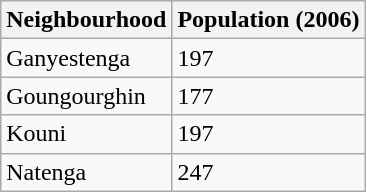<table class="wikitable">
<tr>
<th>Neighbourhood</th>
<th>Population (2006)</th>
</tr>
<tr>
<td>Ganyestenga</td>
<td>197</td>
</tr>
<tr>
<td>Goungourghin</td>
<td>177</td>
</tr>
<tr>
<td>Kouni</td>
<td>197</td>
</tr>
<tr>
<td>Natenga</td>
<td>247</td>
</tr>
</table>
